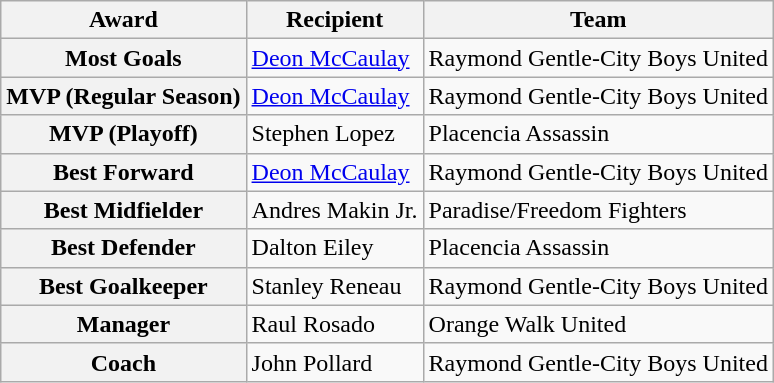<table class="wikitable plainrowheaders">
<tr>
<th scope="col">Award</th>
<th scope="col">Recipient</th>
<th scope="col">Team</th>
</tr>
<tr>
<th scope="row">Most Goals</th>
<td> <a href='#'>Deon McCaulay</a></td>
<td>Raymond Gentle-City Boys United</td>
</tr>
<tr>
<th scope="row">MVP (Regular Season)</th>
<td> <a href='#'>Deon McCaulay</a></td>
<td>Raymond Gentle-City Boys United</td>
</tr>
<tr>
<th scope="row">MVP (Playoff)</th>
<td> Stephen Lopez</td>
<td>Placencia Assassin</td>
</tr>
<tr>
<th scope="row">Best Forward</th>
<td> <a href='#'>Deon McCaulay</a></td>
<td>Raymond Gentle-City Boys United</td>
</tr>
<tr>
<th scope="row">Best Midfielder</th>
<td> Andres Makin Jr.</td>
<td>Paradise/Freedom Fighters</td>
</tr>
<tr>
<th scope="row">Best Defender</th>
<td> Dalton Eiley</td>
<td>Placencia Assassin</td>
</tr>
<tr>
<th scope="row">Best Goalkeeper</th>
<td> Stanley Reneau</td>
<td>Raymond Gentle-City Boys United</td>
</tr>
<tr>
<th scope="row">Manager</th>
<td> Raul Rosado</td>
<td>Orange Walk United</td>
</tr>
<tr>
<th scope="row">Coach</th>
<td> John Pollard</td>
<td>Raymond Gentle-City Boys United</td>
</tr>
</table>
